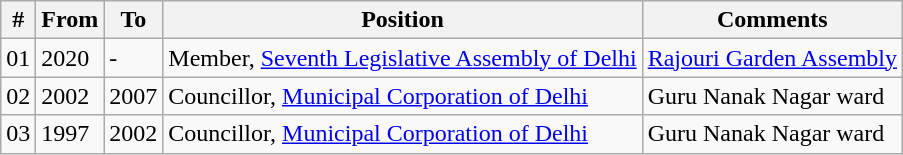<table class="wikitable sortable">
<tr>
<th>#</th>
<th>From</th>
<th>To</th>
<th>Position</th>
<th>Comments</th>
</tr>
<tr>
<td>01</td>
<td>2020</td>
<td>-</td>
<td>Member, <a href='#'>Seventh Legislative Assembly of Delhi</a></td>
<td><a href='#'>Rajouri Garden Assembly</a></td>
</tr>
<tr>
<td>02</td>
<td>2002</td>
<td>2007</td>
<td>Councillor, <a href='#'>Municipal Corporation of Delhi</a></td>
<td>Guru Nanak Nagar ward</td>
</tr>
<tr>
<td>03</td>
<td>1997</td>
<td>2002</td>
<td>Councillor, <a href='#'>Municipal Corporation of Delhi</a></td>
<td>Guru Nanak Nagar ward</td>
</tr>
</table>
